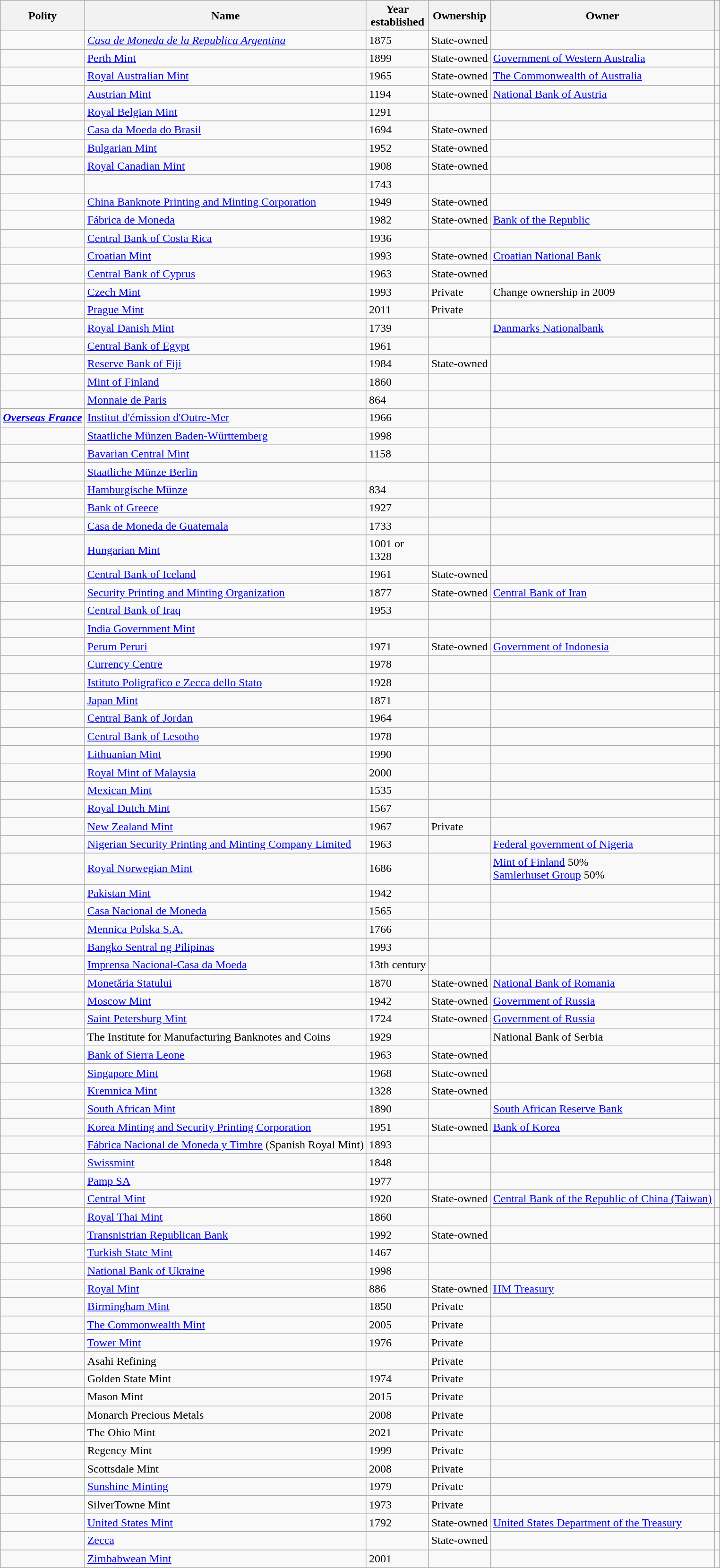<table class="wikitable sortable">
<tr>
<th>Polity</th>
<th>Name</th>
<th>Year<br>established</th>
<th>Ownership</th>
<th>Owner</th>
<th></th>
</tr>
<tr>
<td><strong></strong></td>
<td><em><a href='#'>Casa de Moneda de la Republica Argentina</a></em></td>
<td>1875</td>
<td>State-owned</td>
<td></td>
<td></td>
</tr>
<tr>
<td><strong></strong></td>
<td><a href='#'>Perth Mint</a></td>
<td>1899</td>
<td>State-owned</td>
<td><a href='#'>Government of Western Australia</a></td>
<td></td>
</tr>
<tr>
<td><strong></strong></td>
<td><a href='#'>Royal Australian Mint</a></td>
<td>1965</td>
<td>State-owned</td>
<td><a href='#'>The Commonwealth of Australia</a></td>
<td></td>
</tr>
<tr>
<td><strong></strong></td>
<td><a href='#'>Austrian Mint</a></td>
<td>1194</td>
<td>State-owned</td>
<td><a href='#'>National Bank of Austria</a></td>
<td></td>
</tr>
<tr>
<td><strong></strong></td>
<td><a href='#'>Royal Belgian Mint</a></td>
<td>1291</td>
<td></td>
<td></td>
<td></td>
</tr>
<tr>
<td><strong></strong></td>
<td><a href='#'>Casa da Moeda do Brasil</a></td>
<td>1694</td>
<td>State-owned</td>
<td></td>
<td></td>
</tr>
<tr>
<td><strong></strong></td>
<td><a href='#'>Bulgarian Mint</a></td>
<td>1952</td>
<td>State-owned</td>
<td></td>
<td></td>
</tr>
<tr>
<td><strong></strong></td>
<td><a href='#'>Royal Canadian Mint</a></td>
<td>1908</td>
<td>State-owned</td>
<td></td>
<td></td>
</tr>
<tr>
<td><strong></strong></td>
<td><em></em></td>
<td>1743</td>
<td></td>
<td></td>
<td></td>
</tr>
<tr>
<td><strong></strong></td>
<td><a href='#'>China Banknote Printing and Minting Corporation</a></td>
<td>1949</td>
<td>State-owned</td>
<td></td>
<td></td>
</tr>
<tr>
<td><strong></strong></td>
<td><a href='#'>Fábrica de Moneda</a></td>
<td>1982</td>
<td>State-owned</td>
<td><a href='#'>Bank of the Republic</a></td>
<td></td>
</tr>
<tr>
<td><strong></strong></td>
<td><a href='#'>Central Bank of Costa Rica</a></td>
<td>1936</td>
<td></td>
<td></td>
<td></td>
</tr>
<tr>
<td><strong></strong></td>
<td><a href='#'>Croatian Mint</a></td>
<td>1993</td>
<td>State-owned</td>
<td><a href='#'>Croatian National Bank</a></td>
<td></td>
</tr>
<tr>
<td><strong></strong></td>
<td><a href='#'>Central Bank of Cyprus</a></td>
<td>1963</td>
<td>State-owned</td>
<td></td>
<td></td>
</tr>
<tr>
<td><strong></strong></td>
<td><a href='#'>Czech Mint</a></td>
<td>1993</td>
<td>Private</td>
<td>Change ownership in 2009</td>
<td></td>
</tr>
<tr>
<td><strong></strong></td>
<td><a href='#'>Prague Mint</a></td>
<td>2011</td>
<td>Private</td>
<td></td>
<td></td>
</tr>
<tr>
<td><strong></strong></td>
<td><a href='#'>Royal Danish Mint</a></td>
<td>1739</td>
<td></td>
<td><a href='#'>Danmarks Nationalbank</a></td>
<td></td>
</tr>
<tr>
<td><strong></strong></td>
<td><a href='#'>Central Bank of Egypt</a></td>
<td>1961</td>
<td></td>
<td></td>
<td></td>
</tr>
<tr>
<td><strong></strong></td>
<td><a href='#'>Reserve Bank of Fiji</a></td>
<td>1984</td>
<td>State-owned</td>
<td></td>
<td></td>
</tr>
<tr>
<td><strong></strong></td>
<td><a href='#'>Mint of Finland</a></td>
<td>1860</td>
<td></td>
<td></td>
<td></td>
</tr>
<tr>
<td><strong></strong></td>
<td><a href='#'>Monnaie de Paris</a></td>
<td>864</td>
<td></td>
<td></td>
<td></td>
</tr>
<tr>
<td><em> <strong><a href='#'>Overseas France</a><strong><em></td>
<td><a href='#'>Institut d'émission d'Outre-Mer</a></td>
<td>1966</td>
<td></td>
<td></td>
<td></td>
</tr>
<tr>
<td></strong><strong></td>
<td><a href='#'>Staatliche Münzen Baden-Württemberg</a></td>
<td>1998</td>
<td></td>
<td></td>
<td></td>
</tr>
<tr>
<td></strong><strong></td>
<td><a href='#'>Bavarian Central Mint</a></td>
<td>1158</td>
<td></td>
<td></td>
<td></td>
</tr>
<tr>
<td></strong><strong></td>
<td><a href='#'>Staatliche Münze Berlin</a></td>
<td></td>
<td></td>
<td></td>
<td></td>
</tr>
<tr>
<td></strong><strong></td>
<td><a href='#'>Hamburgische Münze</a></td>
<td>834</td>
<td></td>
<td></td>
<td></td>
</tr>
<tr>
<td></strong><strong></td>
<td><a href='#'>Bank of Greece</a></td>
<td>1927</td>
<td></td>
<td></td>
<td></td>
</tr>
<tr>
<td></strong><strong></td>
<td><a href='#'>Casa de Moneda de Guatemala</a></td>
<td>1733</td>
<td></td>
<td></td>
<td></td>
</tr>
<tr>
<td></strong><strong></td>
<td><a href='#'>Hungarian Mint</a></td>
<td>1001 or<br>1328</td>
<td></td>
<td></td>
<td></td>
</tr>
<tr>
<td></strong><strong></td>
<td><a href='#'>Central Bank of Iceland</a></td>
<td>1961</td>
<td>State-owned</td>
<td></td>
<td></td>
</tr>
<tr>
<td></strong><strong></td>
<td><a href='#'>Security Printing and Minting Organization</a></td>
<td>1877</td>
<td>State-owned</td>
<td><a href='#'>Central Bank of Iran</a></td>
<td></td>
</tr>
<tr>
<td></strong><strong></td>
<td><a href='#'>Central Bank of Iraq</a></td>
<td>1953</td>
<td></td>
<td></td>
<td></td>
</tr>
<tr>
<td></strong><strong></td>
<td><a href='#'>India Government Mint</a></td>
<td></td>
<td></td>
<td></td>
<td></td>
</tr>
<tr>
<td></strong><strong></td>
<td><a href='#'>Perum Peruri</a></td>
<td>1971</td>
<td>State-owned</td>
<td><a href='#'>Government of Indonesia</a></td>
<td></td>
</tr>
<tr>
<td></strong><strong></td>
<td><a href='#'>Currency Centre</a></td>
<td>1978</td>
<td></td>
<td></td>
<td></td>
</tr>
<tr>
<td></strong><strong></td>
<td><a href='#'>Istituto Poligrafico e Zecca dello Stato</a></td>
<td>1928</td>
<td></td>
<td></td>
<td></td>
</tr>
<tr>
<td></strong><strong></td>
<td><a href='#'>Japan Mint</a></td>
<td>1871</td>
<td></td>
<td></td>
<td></td>
</tr>
<tr>
<td></strong><strong></td>
<td></em><a href='#'>Central Bank of Jordan</a><em></td>
<td>1964</td>
<td></td>
<td></td>
<td></td>
</tr>
<tr>
<td></strong><strong></td>
<td><a href='#'>Central Bank of Lesotho</a></td>
<td>1978</td>
<td></td>
<td></td>
<td></td>
</tr>
<tr>
<td></strong><strong></td>
<td><a href='#'>Lithuanian Mint</a></td>
<td>1990</td>
<td></td>
<td></td>
<td></td>
</tr>
<tr>
<td></strong><strong></td>
<td><a href='#'>Royal Mint of Malaysia</a></td>
<td>2000</td>
<td></td>
<td></td>
<td></td>
</tr>
<tr>
<td></strong><strong></td>
<td><a href='#'>Mexican Mint</a></td>
<td>1535</td>
<td></td>
<td></td>
<td></td>
</tr>
<tr>
<td></strong><strong></td>
<td><a href='#'>Royal Dutch Mint</a></td>
<td>1567</td>
<td></td>
<td></td>
<td></td>
</tr>
<tr>
<td></strong><strong></td>
<td><a href='#'>New Zealand Mint</a></td>
<td>1967</td>
<td>Private</td>
<td></td>
<td></td>
</tr>
<tr>
<td></strong><strong></td>
<td><a href='#'>Nigerian Security Printing and Minting Company Limited</a></td>
<td>1963</td>
<td></td>
<td><a href='#'>Federal government of Nigeria</a></td>
<td></td>
</tr>
<tr>
<td></strong><strong></td>
<td><a href='#'>Royal Norwegian Mint</a></td>
<td>1686</td>
<td></td>
<td><a href='#'>Mint of Finland</a> 50%<br><a href='#'>Samlerhuset Group</a> 50%</td>
<td></td>
</tr>
<tr>
<td></strong><strong></td>
<td><a href='#'>Pakistan Mint</a></td>
<td>1942</td>
<td></td>
<td></td>
<td></td>
</tr>
<tr>
<td></strong><strong></td>
<td><a href='#'>Casa Nacional de Moneda</a></td>
<td>1565</td>
<td></td>
<td></td>
<td></td>
</tr>
<tr>
<td></strong><strong></td>
<td><a href='#'>Mennica Polska S.A.</a></td>
<td>1766</td>
<td></td>
<td></td>
<td></td>
</tr>
<tr>
<td></strong><strong></td>
<td><a href='#'>Bangko Sentral ng Pilipinas</a></td>
<td>1993</td>
<td></td>
<td></td>
<td></td>
</tr>
<tr>
<td></strong><strong></td>
<td><a href='#'>Imprensa Nacional-Casa da Moeda</a></td>
<td>13th century</td>
<td></td>
<td></td>
<td></td>
</tr>
<tr>
<td></strong><strong></td>
<td><a href='#'>Monetăria Statului</a></td>
<td>1870</td>
<td>State-owned</td>
<td><a href='#'>National Bank of Romania</a></td>
<td></td>
</tr>
<tr>
<td></strong><strong></td>
<td><a href='#'>Moscow Mint</a></td>
<td>1942</td>
<td>State-owned</td>
<td><a href='#'>Government of Russia</a></td>
<td></td>
</tr>
<tr>
<td></strong><strong></td>
<td><a href='#'>Saint Petersburg Mint</a></td>
<td>1724</td>
<td>State-owned</td>
<td><a href='#'>Government of Russia</a></td>
<td></td>
</tr>
<tr>
<td></strong><strong></td>
<td>The Institute for Manufacturing Banknotes and Coins</td>
<td>1929</td>
<td></td>
<td>National Bank of Serbia</td>
<td></td>
</tr>
<tr>
<td></strong><strong></td>
<td><a href='#'>Bank of Sierra Leone</a></td>
<td>1963</td>
<td>State-owned</td>
<td></td>
<td></td>
</tr>
<tr>
<td></strong><strong></td>
<td><a href='#'>Singapore Mint</a></td>
<td>1968</td>
<td>State-owned</td>
<td></td>
<td></td>
</tr>
<tr>
<td></strong><strong></td>
<td><a href='#'>Kremnica Mint</a></td>
<td>1328</td>
<td>State-owned</td>
<td></td>
<td></td>
</tr>
<tr>
<td></strong><strong></td>
<td><a href='#'>South African Mint</a></td>
<td>1890</td>
<td></td>
<td><a href='#'>South African Reserve Bank</a></td>
<td></td>
</tr>
<tr>
<td></strong><strong></td>
<td><a href='#'>Korea Minting and Security Printing Corporation</a></td>
<td>1951</td>
<td>State-owned</td>
<td><a href='#'>Bank of Korea</a></td>
<td></td>
</tr>
<tr>
<td></strong><strong></td>
<td><a href='#'>Fábrica Nacional de Moneda y Timbre</a> (Spanish Royal Mint)</td>
<td>1893</td>
<td></td>
<td></td>
<td></td>
</tr>
<tr>
<td></strong><strong></td>
<td><a href='#'>Swissmint</a></td>
<td>1848</td>
<td></td>
<td></td>
</tr>
<tr>
<td></strong><strong></td>
<td><a href='#'>Pamp SA</a></td>
<td>1977</td>
<td></td>
<td></td>
</tr>
<tr>
<td></strong><strong></td>
<td><a href='#'>Central Mint</a></td>
<td>1920</td>
<td>State-owned</td>
<td><a href='#'>Central Bank of the Republic of China (Taiwan)</a></td>
<td></td>
</tr>
<tr>
<td></strong><strong></td>
<td><a href='#'>Royal Thai Mint</a></td>
<td>1860</td>
<td></td>
<td></td>
<td></td>
</tr>
<tr>
<td></em></strong><strong><em></td>
<td><a href='#'>Transnistrian Republican Bank</a></td>
<td>1992</td>
<td>State-owned</td>
<td></td>
<td></td>
</tr>
<tr>
<td></strong><strong></td>
<td><a href='#'>Turkish State Mint</a></td>
<td>1467</td>
<td></td>
<td></td>
<td></td>
</tr>
<tr>
<td></strong><strong></td>
<td><a href='#'>National Bank of Ukraine</a></td>
<td>1998</td>
<td></td>
<td></td>
<td></td>
</tr>
<tr>
<td></strong><strong></td>
<td><a href='#'>Royal Mint</a></td>
<td>886</td>
<td>State-owned</td>
<td><a href='#'>HM Treasury</a></td>
<td></td>
</tr>
<tr>
<td></strong><strong></td>
<td><a href='#'>Birmingham Mint</a></td>
<td>1850</td>
<td>Private</td>
<td></td>
</tr>
<tr>
<td></strong><strong></td>
<td><a href='#'>The Commonwealth Mint</a></td>
<td>2005</td>
<td>Private</td>
<td></td>
<td></td>
</tr>
<tr>
<td></strong><strong></td>
<td><a href='#'>Tower Mint</a></td>
<td>1976</td>
<td>Private</td>
<td></td>
<td></td>
</tr>
<tr>
<td></strong><strong></td>
<td>Asahi Refining</td>
<td></td>
<td>Private</td>
<td></td>
<td></td>
</tr>
<tr>
<td></strong><strong></td>
<td>Golden State Mint</td>
<td>1974</td>
<td>Private</td>
<td></td>
<td></td>
</tr>
<tr>
<td></strong><strong></td>
<td>Mason Mint</td>
<td>2015</td>
<td>Private</td>
<td></td>
<td></td>
</tr>
<tr>
<td></strong><strong></td>
<td>Monarch Precious Metals</td>
<td>2008</td>
<td>Private</td>
<td></td>
<td></td>
</tr>
<tr>
<td></strong><strong></td>
<td>The Ohio Mint</td>
<td>2021</td>
<td>Private</td>
<td></td>
<td></td>
</tr>
<tr>
<td></strong><strong></td>
<td>Regency Mint</td>
<td>1999</td>
<td>Private</td>
<td></td>
<td></td>
</tr>
<tr>
<td></strong><strong></td>
<td>Scottsdale Mint</td>
<td>2008</td>
<td>Private</td>
<td></td>
<td></td>
</tr>
<tr>
<td></strong><strong></td>
<td><a href='#'>Sunshine Minting</a></td>
<td>1979</td>
<td>Private</td>
<td></td>
<td></td>
</tr>
<tr>
<td></strong><strong></td>
<td>SilverTowne Mint</td>
<td>1973</td>
<td>Private</td>
<td></td>
<td></td>
</tr>
<tr>
<td></strong><strong></td>
<td><a href='#'>United States Mint</a></td>
<td>1792</td>
<td>State-owned</td>
<td><a href='#'>United States Department of the Treasury</a></td>
<td></td>
</tr>
<tr>
<td></strong><strong></td>
<td><a href='#'>Zecca</a></td>
<td></td>
<td>State-owned</td>
<td></td>
<td></td>
</tr>
<tr>
<td></strong><strong></td>
<td><a href='#'>Zimbabwean Mint</a></td>
<td>2001</td>
<td></td>
<td></td>
<td></td>
</tr>
</table>
